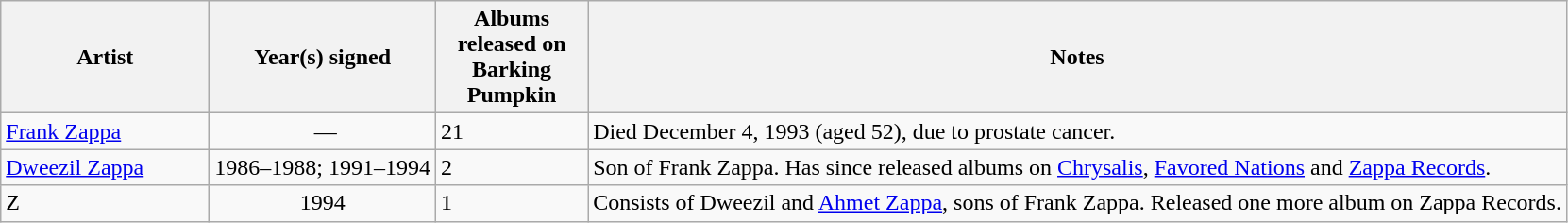<table class="wikitable">
<tr>
<th style="width:140px;">Artist</th>
<th>Year(s) signed</th>
<th style="width:100px;">Albums released on Barking Pumpkin</th>
<th>Notes</th>
</tr>
<tr>
<td><a href='#'>Frank Zappa</a></td>
<td style="text-align:center;"> —</td>
<td>21</td>
<td>Died December 4, 1993 (aged 52), due to prostate cancer.</td>
</tr>
<tr>
<td><a href='#'>Dweezil Zappa</a></td>
<td style="text-align:center;">1986–1988; 1991–1994</td>
<td>2</td>
<td>Son of Frank Zappa. Has since released albums on <a href='#'>Chrysalis</a>, <a href='#'>Favored Nations</a> and <a href='#'>Zappa Records</a>.</td>
</tr>
<tr>
<td>Z</td>
<td style="text-align:center;">1994</td>
<td>1</td>
<td>Consists of Dweezil and <a href='#'>Ahmet Zappa</a>, sons of Frank Zappa. Released one more album on Zappa Records.</td>
</tr>
</table>
